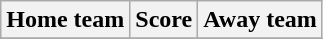<table class="wikitable" style="text-align: center">
<tr>
<th>Home team</th>
<th>Score</th>
<th>Away team</th>
</tr>
<tr>
</tr>
</table>
